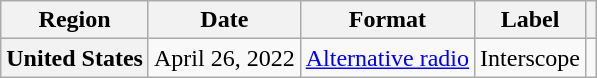<table class="wikitable plainrowheaders">
<tr>
<th scope="col">Region</th>
<th scope="col">Date</th>
<th scope="col">Format</th>
<th scope="col">Label</th>
<th scope="col"></th>
</tr>
<tr>
<th scope="row">United States</th>
<td>April 26, 2022</td>
<td><a href='#'>Alternative radio</a></td>
<td>Interscope</td>
<td></td>
</tr>
</table>
